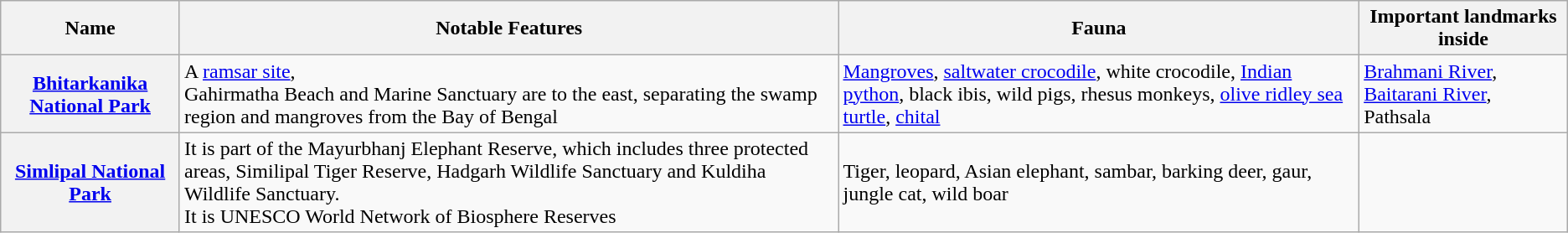<table class="wikitable sortable">
<tr>
<th>Name</th>
<th>Notable Features</th>
<th>Fauna</th>
<th>Important landmarks inside</th>
</tr>
<tr>
<th><a href='#'>Bhitarkanika National Park</a></th>
<td>A <a href='#'>ramsar site</a>,<br>Gahirmatha Beach and Marine Sanctuary are to the east, separating the swamp region and mangroves from the Bay of Bengal</td>
<td><a href='#'>Mangroves</a>, <a href='#'>saltwater crocodile</a>, white crocodile, <a href='#'>Indian python</a>, black ibis, wild pigs, rhesus monkeys, <a href='#'>olive ridley sea turtle</a>, <a href='#'>chital</a></td>
<td><a href='#'>Brahmani River</a>, <a href='#'>Baitarani River</a>, Pathsala</td>
</tr>
<tr>
<th><a href='#'>Simlipal National Park</a></th>
<td>It is part of the Mayurbhanj Elephant Reserve, which includes three protected areas, Similipal Tiger Reserve, Hadgarh Wildlife Sanctuary  and Kuldiha Wildlife Sanctuary.<br>It is UNESCO World Network of Biosphere Reserves</td>
<td>Tiger, leopard, Asian elephant, sambar, barking deer, gaur, jungle cat, wild boar</td>
</tr>
</table>
